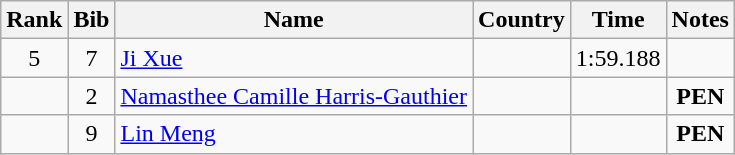<table class="wikitable sortable" style="text-align:center">
<tr>
<th>Rank</th>
<th>Bib</th>
<th>Name</th>
<th>Country</th>
<th>Time</th>
<th>Notes</th>
</tr>
<tr>
<td>5</td>
<td>7</td>
<td align=left><a href='#'>Ji Xue</a></td>
<td align=left></td>
<td>1:59.188</td>
<td></td>
</tr>
<tr>
<td></td>
<td>2</td>
<td align=left><a href='#'>Namasthee Camille Harris-Gauthier</a></td>
<td align=left></td>
<td></td>
<td><strong>PEN</strong></td>
</tr>
<tr>
<td></td>
<td>9</td>
<td align=left><a href='#'>Lin Meng</a></td>
<td align=left></td>
<td></td>
<td><strong>PEN</strong></td>
</tr>
</table>
